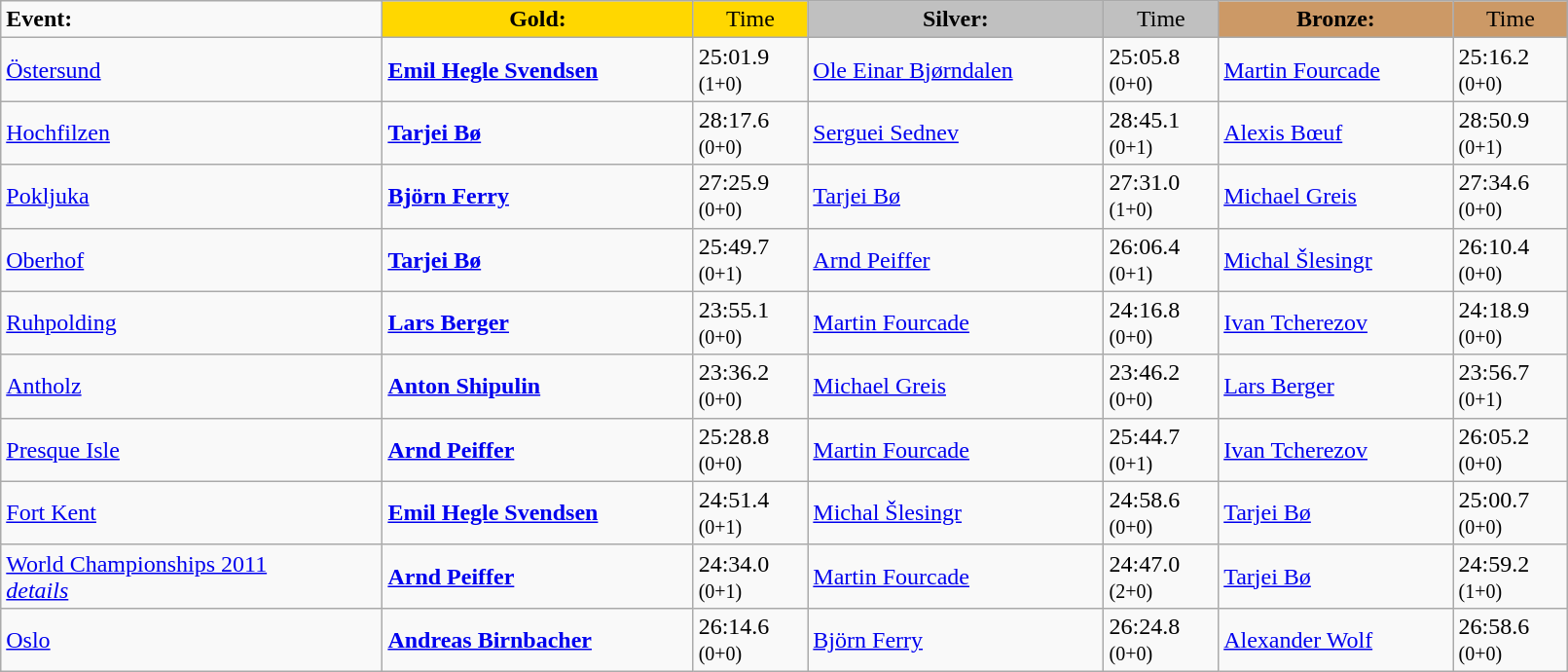<table class="wikitable" width=85%>
<tr>
<td><strong>Event:</strong></td>
<td style="text-align:center;background-color:gold;"><strong>Gold:</strong></td>
<td style="text-align:center;background-color:gold;">Time</td>
<td style="text-align:center;background-color:silver;"><strong>Silver:</strong></td>
<td style="text-align:center;background-color:silver;">Time</td>
<td style="text-align:center;background-color:#CC9966;"><strong>Bronze:</strong></td>
<td style="text-align:center;background-color:#CC9966;">Time</td>
</tr>
<tr>
<td><a href='#'>Östersund</a><br></td>
<td><strong><a href='#'>Emil Hegle Svendsen</a></strong><br><small></small></td>
<td>25:01.9<br><small>(1+0)</small></td>
<td><a href='#'>Ole Einar Bjørndalen</a><br><small></small></td>
<td>25:05.8<br><small>(0+0)</small></td>
<td><a href='#'>Martin Fourcade</a><br><small></small></td>
<td>25:16.2<br><small>(0+0)</small></td>
</tr>
<tr>
<td><a href='#'>Hochfilzen</a><br></td>
<td><strong><a href='#'>Tarjei Bø</a></strong><br><small></small></td>
<td>28:17.6<br><small>(0+0)</small></td>
<td><a href='#'>Serguei Sednev</a><br><small></small></td>
<td>28:45.1<br><small>(0+1)</small></td>
<td><a href='#'>Alexis Bœuf</a><br><small></small></td>
<td>28:50.9<br><small>(0+1)</small></td>
</tr>
<tr>
<td><a href='#'>Pokljuka</a><br><em></em></td>
<td><strong><a href='#'>Björn Ferry</a></strong><br><small></small></td>
<td>27:25.9<br><small>(0+0)</small></td>
<td><a href='#'>Tarjei Bø</a><br><small></small></td>
<td>27:31.0<br><small>(1+0)</small></td>
<td><a href='#'>Michael Greis</a><br><small></small></td>
<td>27:34.6<br><small>(0+0)</small></td>
</tr>
<tr>
<td><a href='#'>Oberhof</a><br><em></em></td>
<td><strong><a href='#'>Tarjei Bø</a></strong><br><small></small></td>
<td>25:49.7<br><small>(0+1)</small></td>
<td><a href='#'>Arnd Peiffer</a><br><small></small></td>
<td>26:06.4<br><small>(0+1)</small></td>
<td><a href='#'>Michal Šlesingr</a><br><small></small></td>
<td>26:10.4<br><small>(0+0)</small></td>
</tr>
<tr>
<td><a href='#'>Ruhpolding</a><br></td>
<td><strong><a href='#'>Lars Berger</a></strong><br><small></small></td>
<td>23:55.1<br><small>(0+0)</small></td>
<td><a href='#'>Martin Fourcade</a><br><small></small></td>
<td>24:16.8<br><small>(0+0)</small></td>
<td><a href='#'>Ivan Tcherezov</a><br><small></small></td>
<td>24:18.9<br><small>(0+0)</small></td>
</tr>
<tr>
<td><a href='#'>Antholz</a><br></td>
<td><strong><a href='#'>Anton Shipulin</a></strong><br><small></small></td>
<td>23:36.2<br><small>(0+0)</small></td>
<td><a href='#'>Michael Greis</a><br><small></small></td>
<td>23:46.2<br><small>(0+0)</small></td>
<td><a href='#'>Lars Berger</a><br><small></small></td>
<td>23:56.7<br><small>(0+1)</small></td>
</tr>
<tr>
<td><a href='#'>Presque Isle</a><br></td>
<td><strong><a href='#'>Arnd Peiffer</a></strong><br><small></small></td>
<td>25:28.8<br><small>(0+0)</small></td>
<td><a href='#'>Martin Fourcade</a><br><small></small></td>
<td>25:44.7<br><small>(0+1)</small></td>
<td><a href='#'>Ivan Tcherezov</a><br><small></small></td>
<td>26:05.2<br><small>(0+0)</small></td>
</tr>
<tr>
<td><a href='#'>Fort Kent</a><br></td>
<td><strong><a href='#'>Emil Hegle Svendsen</a></strong><br><small></small></td>
<td>24:51.4<br><small>(0+1)</small></td>
<td><a href='#'>Michal Šlesingr</a><br><small></small></td>
<td>24:58.6<br><small>(0+0)</small></td>
<td><a href='#'>Tarjei Bø</a><br><small></small></td>
<td>25:00.7<br><small>(0+0)</small></td>
</tr>
<tr>
<td><a href='#'>World Championships 2011</a><br><em><a href='#'>details</a></em></td>
<td><strong><a href='#'>Arnd Peiffer</a></strong><br><small></small></td>
<td>24:34.0<br><small>(0+1)</small></td>
<td><a href='#'>Martin Fourcade</a><br><small></small></td>
<td>24:47.0<br><small>(2+0)</small></td>
<td><a href='#'>Tarjei Bø</a><br><small></small></td>
<td>24:59.2<br><small>(1+0)</small></td>
</tr>
<tr>
<td><a href='#'>Oslo</a><br></td>
<td><strong><a href='#'>Andreas Birnbacher</a></strong><br><small></small></td>
<td>26:14.6<br><small>(0+0)</small></td>
<td><a href='#'>Björn Ferry</a><br><small></small></td>
<td>26:24.8<br><small>(0+0)</small></td>
<td><a href='#'>Alexander Wolf</a><br><small></small></td>
<td>26:58.6<br><small>(0+0)</small></td>
</tr>
</table>
